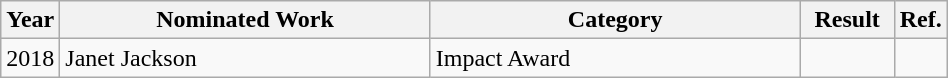<table class="wikitable" width="50%">
<tr>
<th width="5%">Year</th>
<th width="40%">Nominated Work</th>
<th width="40%">Category</th>
<th width="10%">Result</th>
<th width="5%">Ref.</th>
</tr>
<tr>
<td>2018</td>
<td>Janet Jackson</td>
<td>Impact Award</td>
<td></td>
<td></td>
</tr>
</table>
